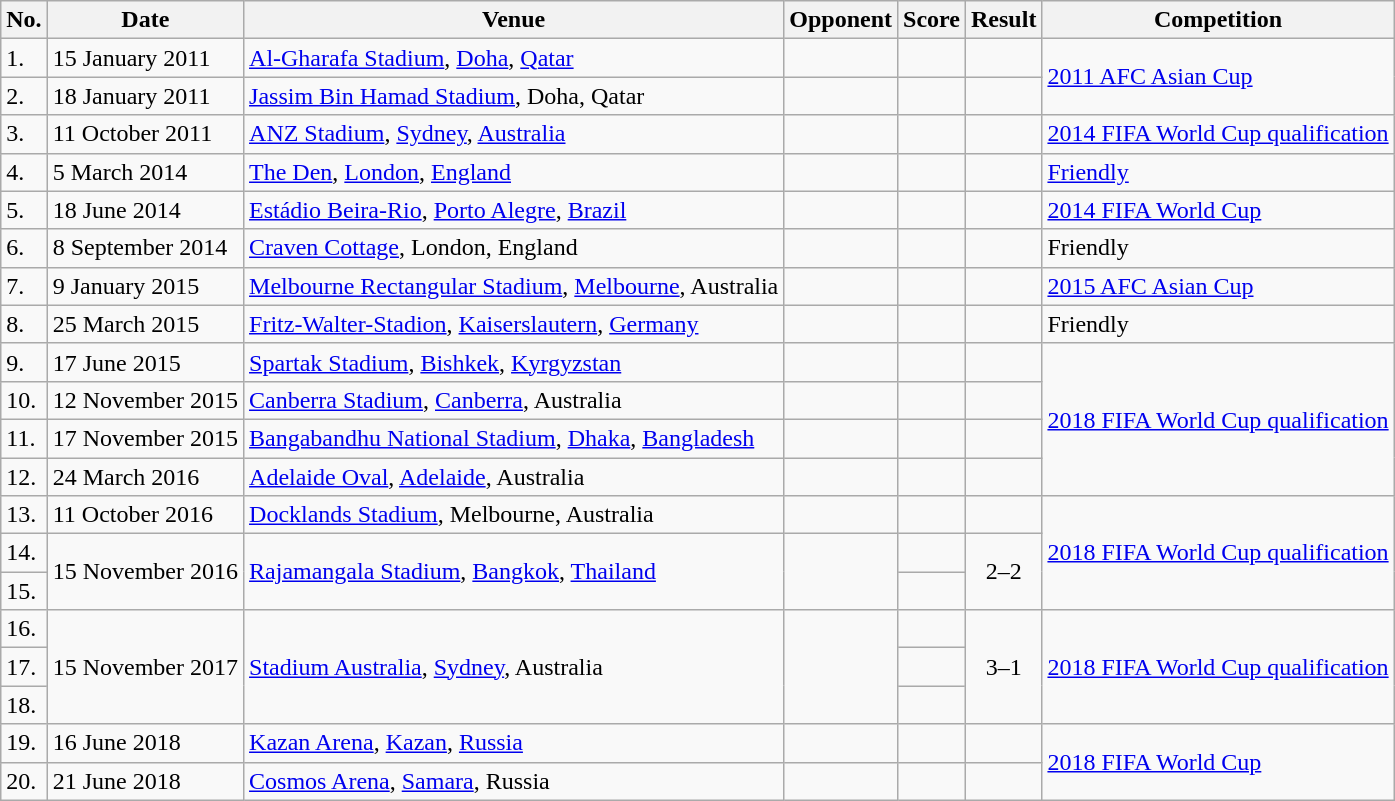<table class="wikitable">
<tr>
<th>No.</th>
<th>Date</th>
<th>Venue</th>
<th>Opponent</th>
<th>Score</th>
<th>Result</th>
<th>Competition</th>
</tr>
<tr>
<td>1.</td>
<td>15 January 2011</td>
<td><a href='#'>Al-Gharafa Stadium</a>, <a href='#'>Doha</a>, <a href='#'>Qatar</a></td>
<td></td>
<td></td>
<td></td>
<td rowspan="2"><a href='#'>2011 AFC Asian Cup</a></td>
</tr>
<tr>
<td>2.</td>
<td>18 January 2011</td>
<td><a href='#'>Jassim Bin Hamad Stadium</a>, Doha, Qatar</td>
<td></td>
<td></td>
<td></td>
</tr>
<tr>
<td>3.</td>
<td>11 October 2011</td>
<td><a href='#'>ANZ Stadium</a>, <a href='#'>Sydney</a>, <a href='#'>Australia</a></td>
<td></td>
<td></td>
<td></td>
<td><a href='#'>2014 FIFA World Cup qualification</a></td>
</tr>
<tr>
<td>4.</td>
<td>5 March 2014</td>
<td><a href='#'>The Den</a>, <a href='#'>London</a>, <a href='#'>England</a></td>
<td></td>
<td></td>
<td></td>
<td><a href='#'>Friendly</a></td>
</tr>
<tr>
<td>5.</td>
<td>18 June 2014</td>
<td><a href='#'>Estádio Beira-Rio</a>, <a href='#'>Porto Alegre</a>, <a href='#'>Brazil</a></td>
<td></td>
<td></td>
<td></td>
<td><a href='#'>2014 FIFA World Cup</a></td>
</tr>
<tr>
<td>6.</td>
<td>8 September 2014</td>
<td><a href='#'>Craven Cottage</a>, London, England</td>
<td></td>
<td></td>
<td></td>
<td>Friendly</td>
</tr>
<tr>
<td>7.</td>
<td>9 January 2015</td>
<td><a href='#'>Melbourne Rectangular Stadium</a>, <a href='#'>Melbourne</a>, Australia</td>
<td></td>
<td></td>
<td></td>
<td><a href='#'>2015 AFC Asian Cup</a></td>
</tr>
<tr>
<td>8.</td>
<td>25 March 2015</td>
<td><a href='#'>Fritz-Walter-Stadion</a>, <a href='#'>Kaiserslautern</a>, <a href='#'>Germany</a></td>
<td></td>
<td></td>
<td></td>
<td>Friendly</td>
</tr>
<tr>
<td>9.</td>
<td>17 June 2015</td>
<td><a href='#'>Spartak Stadium</a>, <a href='#'>Bishkek</a>, <a href='#'>Kyrgyzstan</a></td>
<td></td>
<td></td>
<td></td>
<td rowspan="4"><a href='#'>2018 FIFA World Cup qualification</a></td>
</tr>
<tr>
<td>10.</td>
<td>12 November 2015</td>
<td><a href='#'>Canberra Stadium</a>, <a href='#'>Canberra</a>, Australia</td>
<td></td>
<td></td>
<td></td>
</tr>
<tr>
<td>11.</td>
<td>17 November 2015</td>
<td><a href='#'>Bangabandhu National Stadium</a>, <a href='#'>Dhaka</a>, <a href='#'>Bangladesh</a></td>
<td></td>
<td></td>
<td></td>
</tr>
<tr>
<td>12.</td>
<td>24 March 2016</td>
<td><a href='#'>Adelaide Oval</a>, <a href='#'>Adelaide</a>, Australia</td>
<td></td>
<td></td>
<td></td>
</tr>
<tr>
<td>13.</td>
<td>11 October 2016</td>
<td><a href='#'>Docklands Stadium</a>, Melbourne, Australia</td>
<td></td>
<td></td>
<td></td>
<td rowspan=3><a href='#'>2018 FIFA World Cup qualification</a></td>
</tr>
<tr>
<td>14.</td>
<td rowspan=2>15 November 2016</td>
<td rowspan=2><a href='#'>Rajamangala Stadium</a>, <a href='#'>Bangkok</a>, <a href='#'>Thailand</a></td>
<td rowspan=2></td>
<td></td>
<td rowspan=2 style="text-align:center;">2–2</td>
</tr>
<tr>
<td>15.</td>
<td></td>
</tr>
<tr>
<td>16.</td>
<td rowspan=3>15 November 2017</td>
<td rowspan=3><a href='#'>Stadium Australia</a>, <a href='#'>Sydney</a>, Australia</td>
<td rowspan=3></td>
<td></td>
<td rowspan=3 style="text-align:center;">3–1</td>
<td rowspan=3><a href='#'>2018 FIFA World Cup qualification</a></td>
</tr>
<tr>
<td>17.</td>
<td></td>
</tr>
<tr>
<td>18.</td>
<td></td>
</tr>
<tr>
<td>19.</td>
<td>16 June 2018</td>
<td><a href='#'>Kazan Arena</a>, <a href='#'>Kazan</a>, <a href='#'>Russia</a></td>
<td></td>
<td></td>
<td></td>
<td rowspan=2><a href='#'>2018 FIFA World Cup</a></td>
</tr>
<tr>
<td>20.</td>
<td>21 June 2018</td>
<td><a href='#'>Cosmos Arena</a>, <a href='#'>Samara</a>, Russia</td>
<td></td>
<td></td>
<td></td>
</tr>
</table>
